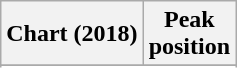<table class="wikitable sortable plainrowheaders">
<tr>
<th scope="col">Chart (2018)</th>
<th scope="col">Peak<br>position</th>
</tr>
<tr>
</tr>
<tr>
</tr>
</table>
